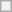<table class="wikitable" style="text-align:center">
<tr>
<th rowspan="1" colspan="2"></th>
</tr>
</table>
